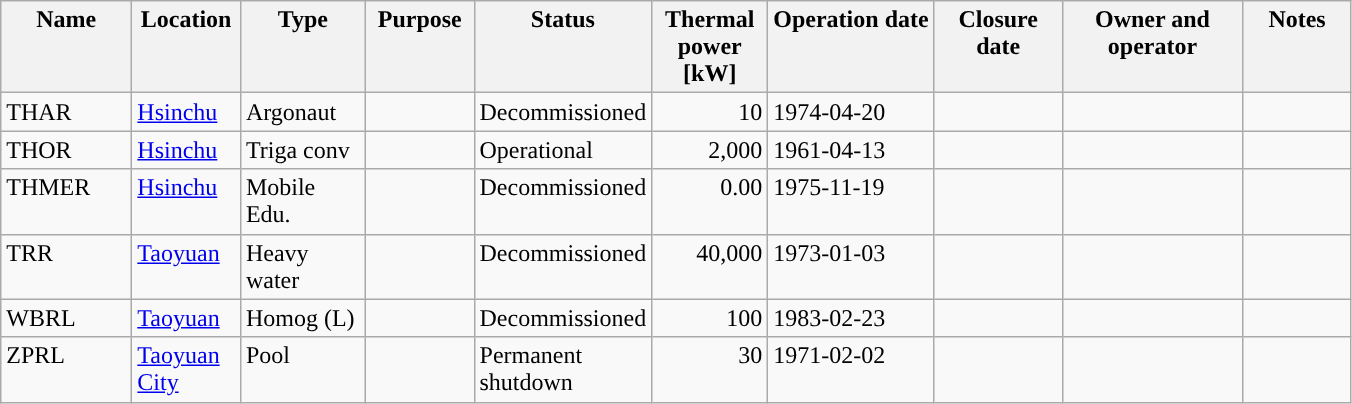<table class="wikitable" >
<tr valign="top">
<th width="80">Name</th>
<th width="65">Location</th>
<th width="76">Type</th>
<th width="65">Purpose</th>
<th width="91">Status</th>
<th width="70“">Thermal power [kW]</th>
<th width=„67“>Operation date</th>
<th width="78“">Closure date</th>
<th width="113“">Owner and operator</th>
<th width="65">Notes</th>
</tr>
<tr valign="top">
<td>THAR</td>
<td><a href='#'>Hsinchu</a></td>
<td>Argonaut</td>
<td></td>
<td>Decommissioned</td>
<td align="right">10</td>
<td>1974-04-20</td>
<td></td>
<td></td>
<td></td>
</tr>
<tr valign="top">
<td>THOR</td>
<td><a href='#'>Hsinchu</a></td>
<td>Triga conv</td>
<td></td>
<td>Operational</td>
<td align="right">2,000</td>
<td>1961-04-13</td>
<td></td>
<td></td>
<td></td>
</tr>
<tr valign="top">
<td>THMER</td>
<td><a href='#'>Hsinchu</a></td>
<td>Mobile Edu.</td>
<td></td>
<td>Decommissioned</td>
<td align="right">0.00</td>
<td>1975-11-19</td>
<td></td>
<td></td>
<td></td>
</tr>
<tr valign="top">
<td>TRR</td>
<td><a href='#'>Taoyuan</a></td>
<td>Heavy water</td>
<td></td>
<td>Decommissioned</td>
<td align="right">40,000</td>
<td>1973-01-03</td>
<td></td>
<td></td>
<td></td>
</tr>
<tr valign="top">
<td>WBRL</td>
<td><a href='#'>Taoyuan</a></td>
<td>Homog (L)</td>
<td></td>
<td>Decommissioned</td>
<td align="right">100</td>
<td>1983-02-23</td>
<td></td>
<td></td>
<td></td>
</tr>
<tr valign="top">
<td>ZPRL</td>
<td><a href='#'>Taoyuan City</a></td>
<td>Pool</td>
<td></td>
<td>Permanent shutdown</td>
<td align="right">30</td>
<td>1971-02-02</td>
<td></td>
<td></td>
<td></td>
</tr>
</table>
